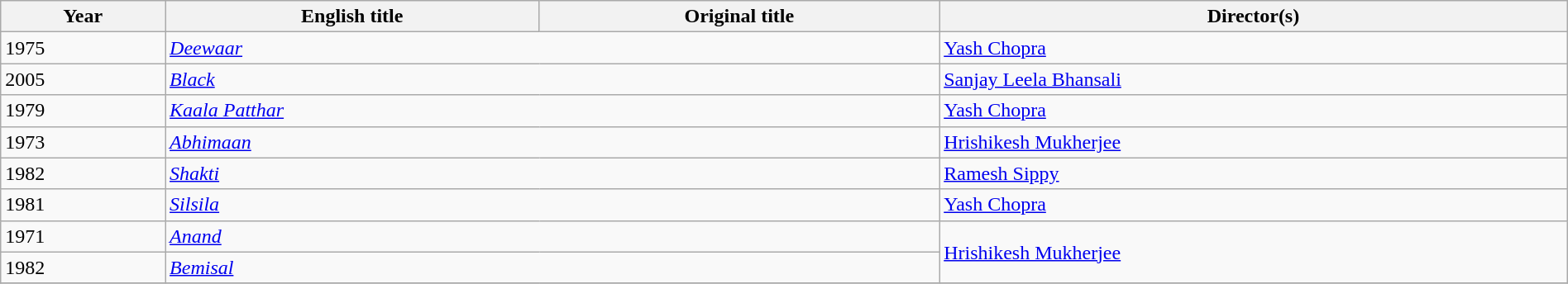<table class="sortable wikitable" style="width:100%; margin-bottom:4px" cellpadding="5">
<tr>
<th scope="col">Year</th>
<th scope="col">English title</th>
<th scope="col">Original title</th>
<th scope="col">Director(s)</th>
</tr>
<tr>
<td>1975</td>
<td colspan=2><em><a href='#'>Deewaar</a></em></td>
<td><a href='#'>Yash Chopra</a></td>
</tr>
<tr>
<td>2005</td>
<td colspan=2><em><a href='#'>Black</a></em></td>
<td><a href='#'>Sanjay Leela Bhansali</a></td>
</tr>
<tr>
<td>1979</td>
<td colspan=2><em><a href='#'>Kaala Patthar</a></em></td>
<td><a href='#'>Yash Chopra</a></td>
</tr>
<tr>
<td>1973</td>
<td colspan=2><em><a href='#'>Abhimaan</a></em></td>
<td><a href='#'>Hrishikesh Mukherjee</a></td>
</tr>
<tr>
<td>1982</td>
<td colspan=2><em><a href='#'>Shakti</a></em></td>
<td><a href='#'>Ramesh Sippy</a></td>
</tr>
<tr>
<td>1981</td>
<td colspan=2><em><a href='#'>Silsila</a></em></td>
<td><a href='#'>Yash Chopra</a></td>
</tr>
<tr>
<td>1971</td>
<td colspan=2><em><a href='#'>Anand</a></em></td>
<td rowspan=2><a href='#'>Hrishikesh Mukherjee</a></td>
</tr>
<tr>
<td>1982</td>
<td colspan=2><em><a href='#'>Bemisal</a></em></td>
</tr>
<tr>
</tr>
</table>
